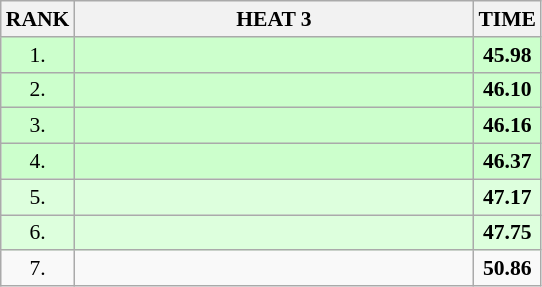<table class="wikitable" style="border-collapse: collapse; font-size: 90%;">
<tr>
<th>RANK</th>
<th align="left" style="width: 18em">HEAT 3</th>
<th>TIME</th>
</tr>
<tr style="background:#ccffcc;">
<td align="center">1.</td>
<td></td>
<td align="center"><strong>45.98</strong></td>
</tr>
<tr style="background:#ccffcc;">
<td align="center">2.</td>
<td></td>
<td align="center"><strong>46.10</strong></td>
</tr>
<tr style="background:#ccffcc;">
<td align="center">3.</td>
<td></td>
<td align="center"><strong>46.16</strong></td>
</tr>
<tr style="background:#ccffcc;">
<td align="center">4.</td>
<td></td>
<td align="center"><strong>46.37</strong></td>
</tr>
<tr style="background:#ddffdd;">
<td align="center">5.</td>
<td></td>
<td align="center"><strong>47.17</strong></td>
</tr>
<tr style="background:#ddffdd;">
<td align="center">6.</td>
<td></td>
<td align="center"><strong>47.75</strong></td>
</tr>
<tr>
<td align="center">7.</td>
<td></td>
<td align="center"><strong>50.86</strong></td>
</tr>
</table>
